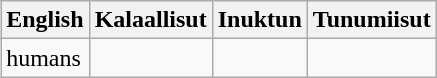<table class="wikitable"  style="float: right; clear: right;">
<tr>
<th>English</th>
<th>Kalaallisut</th>
<th>Inuktun</th>
<th>Tunumiisut</th>
</tr>
<tr>
<td>humans</td>
<td></td>
<td></td>
<td></td>
</tr>
</table>
